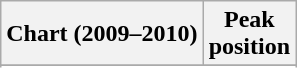<table class="wikitable sortable">
<tr>
<th align="left">Chart (2009–2010)</th>
<th align="center">Peak<br>position</th>
</tr>
<tr>
</tr>
<tr>
</tr>
<tr>
</tr>
</table>
